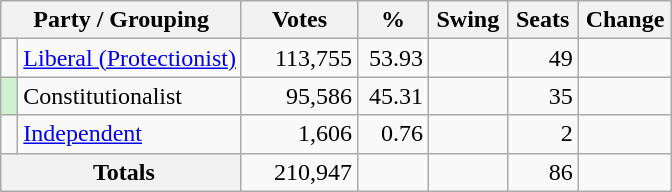<table class="wikitable" style="text-align:right; margin-bottom:0">
<tr>
<th style="width:10px;" colspan=3>Party / Grouping</th>
<th style="width:70px;">Votes</th>
<th style="width:40px;">%</th>
<th style="width:40px;">Swing</th>
<th style="width:40px;">Seats</th>
<th style="width:40px;">Change</th>
</tr>
<tr>
<td> </td>
<td style="text-align:left;" colspan="2"><a href='#'>Liberal (Protectionist)</a></td>
<td style="width:70px;">113,755</td>
<td style="width:40px;">53.93</td>
<td style="width:45px;"></td>
<td style="width:40px;">49</td>
<td style="width:55px;"></td>
</tr>
<tr>
<td style="text-align:left;background:#CEF2CE"> </td>
<td style="text-align:left;" colspan="2">Constitutionalist</td>
<td style="width:70px;">95,586</td>
<td style="width:40px;">45.31</td>
<td style="width:45px;"></td>
<td style="width:40px;">35</td>
<td style="width:55px;"></td>
</tr>
<tr>
<td> </td>
<td style="text-align:left;" colspan="2"><a href='#'>Independent</a></td>
<td style="width:70px;">1,606</td>
<td style="width:40px;">0.76</td>
<td style="width:45px;"></td>
<td style="width:40px;">2</td>
<td style="width:55px;"></td>
</tr>
<tr>
<th colspan="3"> Totals</th>
<td>210,947</td>
<td></td>
<td></td>
<td>86</td>
<td></td>
</tr>
</table>
